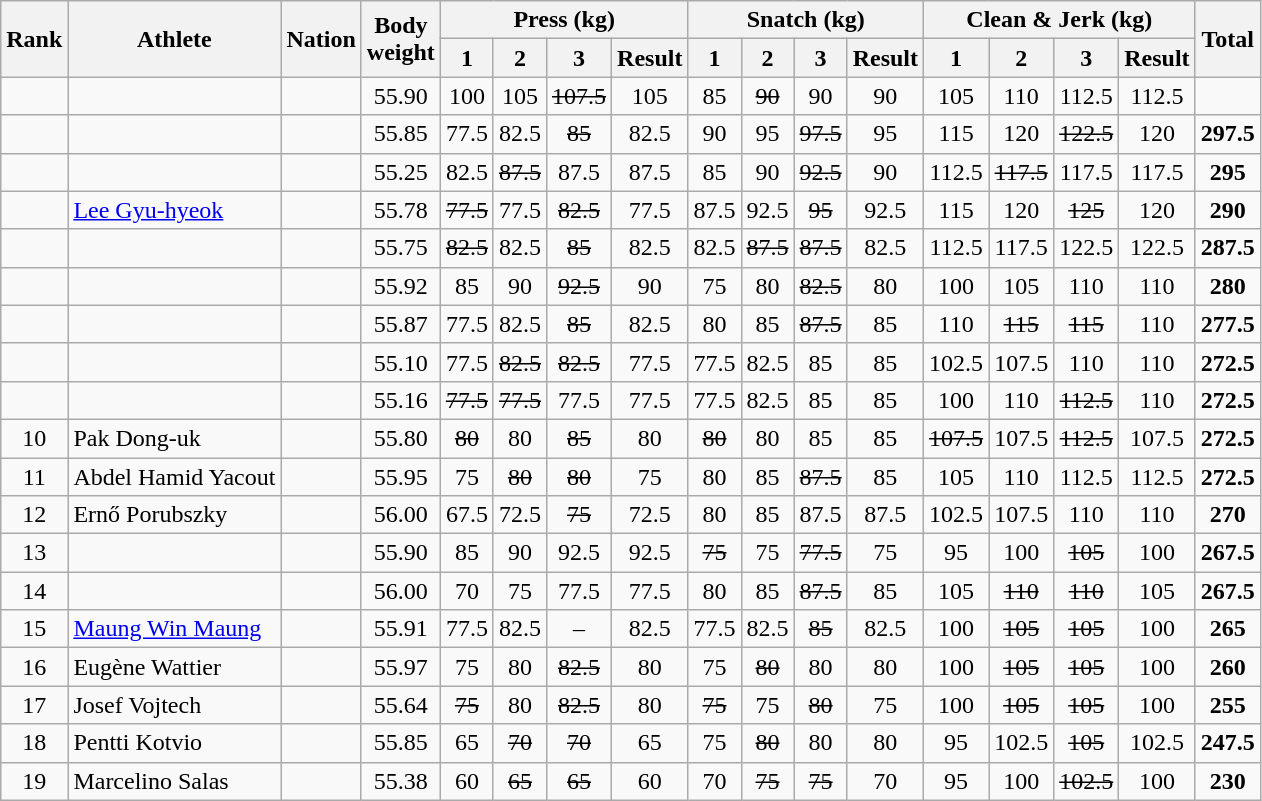<table class="wikitable sortable" style="text-align:center;">
<tr>
<th rowspan=2>Rank</th>
<th rowspan=2>Athlete</th>
<th rowspan=2>Nation</th>
<th rowspan=2>Body<br>weight</th>
<th colspan=4>Press (kg)</th>
<th colspan=4>Snatch (kg)</th>
<th colspan=4>Clean & Jerk (kg)</th>
<th rowspan=2>Total</th>
</tr>
<tr>
<th>1</th>
<th>2</th>
<th>3</th>
<th>Result</th>
<th>1</th>
<th>2</th>
<th>3</th>
<th>Result</th>
<th>1</th>
<th>2</th>
<th>3</th>
<th>Result</th>
</tr>
<tr>
<td></td>
<td align=left></td>
<td align=left></td>
<td>55.90</td>
<td>100</td>
<td>105</td>
<td><s>107.5</s></td>
<td>105 </td>
<td>85</td>
<td><s>90</s></td>
<td>90</td>
<td>90</td>
<td>105</td>
<td>110</td>
<td>112.5</td>
<td>112.5</td>
<td></td>
</tr>
<tr>
<td></td>
<td align=left></td>
<td align=left></td>
<td>55.85</td>
<td>77.5</td>
<td>82.5</td>
<td><s>85</s></td>
<td>82.5</td>
<td>90</td>
<td>95</td>
<td><s>97.5</s></td>
<td>95 </td>
<td>115</td>
<td>120</td>
<td><s>122.5</s></td>
<td>120</td>
<td><strong>297.5</strong></td>
</tr>
<tr>
<td></td>
<td align=left></td>
<td align=left></td>
<td>55.25</td>
<td>82.5</td>
<td><s>87.5</s></td>
<td>87.5</td>
<td>87.5</td>
<td>85</td>
<td>90</td>
<td><s>92.5</s></td>
<td>90</td>
<td>112.5</td>
<td><s>117.5</s></td>
<td>117.5</td>
<td>117.5</td>
<td><strong>295</strong></td>
</tr>
<tr>
<td></td>
<td align=left><a href='#'>Lee Gyu-hyeok</a></td>
<td align=left></td>
<td>55.78</td>
<td><s>77.5</s></td>
<td>77.5</td>
<td><s>82.5</s></td>
<td>77.5</td>
<td>87.5</td>
<td>92.5</td>
<td><s>95</s></td>
<td>92.5</td>
<td>115</td>
<td>120</td>
<td><s>125</s></td>
<td>120</td>
<td><strong>290</strong></td>
</tr>
<tr>
<td></td>
<td align=left></td>
<td align=left></td>
<td>55.75</td>
<td><s>82.5</s></td>
<td>82.5</td>
<td><s>85</s></td>
<td>82.5</td>
<td>82.5</td>
<td><s>87.5</s></td>
<td><s>87.5</s></td>
<td>82.5</td>
<td>112.5</td>
<td>117.5</td>
<td>122.5</td>
<td>122.5 </td>
<td><strong>287.5</strong></td>
</tr>
<tr>
<td></td>
<td align=left></td>
<td align=left></td>
<td>55.92</td>
<td>85</td>
<td>90</td>
<td><s>92.5</s></td>
<td>90</td>
<td>75</td>
<td>80</td>
<td><s>82.5</s></td>
<td>80</td>
<td>100</td>
<td>105</td>
<td>110</td>
<td>110</td>
<td><strong>280</strong></td>
</tr>
<tr>
<td></td>
<td align=left></td>
<td align=left></td>
<td>55.87</td>
<td>77.5</td>
<td>82.5</td>
<td><s>85</s></td>
<td>82.5</td>
<td>80</td>
<td>85</td>
<td><s>87.5</s></td>
<td>85</td>
<td>110</td>
<td><s>115</s></td>
<td><s>115</s></td>
<td>110</td>
<td><strong>277.5</strong></td>
</tr>
<tr>
<td></td>
<td align=left></td>
<td align=left></td>
<td>55.10</td>
<td>77.5</td>
<td><s>82.5</s></td>
<td><s>82.5</s></td>
<td>77.5</td>
<td>77.5</td>
<td>82.5</td>
<td>85</td>
<td>85</td>
<td>102.5</td>
<td>107.5</td>
<td>110</td>
<td>110</td>
<td><strong>272.5</strong></td>
</tr>
<tr>
<td></td>
<td align=left></td>
<td align=left></td>
<td>55.16</td>
<td><s>77.5</s></td>
<td><s>77.5</s></td>
<td>77.5</td>
<td>77.5</td>
<td>77.5</td>
<td>82.5</td>
<td>85</td>
<td>85</td>
<td>100</td>
<td>110</td>
<td><s>112.5</s></td>
<td>110</td>
<td><strong>272.5</strong></td>
</tr>
<tr>
<td>10</td>
<td align=left>Pak Dong-uk</td>
<td align=left></td>
<td>55.80</td>
<td><s>80</s></td>
<td>80</td>
<td><s>85</s></td>
<td>80</td>
<td><s>80</s></td>
<td>80</td>
<td>85</td>
<td>85</td>
<td><s>107.5</s></td>
<td>107.5</td>
<td><s>112.5</s></td>
<td>107.5</td>
<td><strong>272.5</strong></td>
</tr>
<tr>
<td>11</td>
<td align=left>Abdel Hamid Yacout</td>
<td align=left></td>
<td>55.95</td>
<td>75</td>
<td><s>80</s></td>
<td><s>80</s></td>
<td>75</td>
<td>80</td>
<td>85</td>
<td><s>87.5</s></td>
<td>85</td>
<td>105</td>
<td>110</td>
<td>112.5</td>
<td>112.5</td>
<td><strong>272.5</strong></td>
</tr>
<tr>
<td>12</td>
<td align=left>Ernő Porubszky</td>
<td align=left></td>
<td>56.00</td>
<td>67.5</td>
<td>72.5</td>
<td><s>75</s></td>
<td>72.5</td>
<td>80</td>
<td>85</td>
<td>87.5</td>
<td>87.5</td>
<td>102.5</td>
<td>107.5</td>
<td>110</td>
<td>110</td>
<td><strong>270</strong></td>
</tr>
<tr>
<td>13</td>
<td align=left></td>
<td align=left></td>
<td>55.90</td>
<td>85</td>
<td>90</td>
<td>92.5</td>
<td>92.5</td>
<td><s>75</s></td>
<td>75</td>
<td><s>77.5</s></td>
<td>75</td>
<td>95</td>
<td>100</td>
<td><s>105</s></td>
<td>100</td>
<td><strong>267.5</strong></td>
</tr>
<tr>
<td>14</td>
<td align=left></td>
<td align=left></td>
<td>56.00</td>
<td>70</td>
<td>75</td>
<td>77.5</td>
<td>77.5</td>
<td>80</td>
<td>85</td>
<td><s>87.5</s></td>
<td>85</td>
<td>105</td>
<td><s>110</s></td>
<td><s>110</s></td>
<td>105</td>
<td><strong>267.5</strong></td>
</tr>
<tr>
<td>15</td>
<td align=left><a href='#'>Maung Win Maung</a></td>
<td align=left></td>
<td>55.91</td>
<td>77.5</td>
<td>82.5</td>
<td>–</td>
<td>82.5</td>
<td>77.5</td>
<td>82.5</td>
<td><s>85</s></td>
<td>82.5</td>
<td>100</td>
<td><s>105</s></td>
<td><s>105</s></td>
<td>100</td>
<td><strong>265</strong></td>
</tr>
<tr>
<td>16</td>
<td align=left>Eugène Wattier</td>
<td align=left></td>
<td>55.97</td>
<td>75</td>
<td>80</td>
<td><s>82.5</s></td>
<td>80</td>
<td>75</td>
<td><s>80</s></td>
<td>80</td>
<td>80</td>
<td>100</td>
<td><s>105</s></td>
<td><s>105</s></td>
<td>100</td>
<td><strong>260</strong></td>
</tr>
<tr>
<td>17</td>
<td align=left>Josef Vojtech</td>
<td align=left></td>
<td>55.64</td>
<td><s>75</s></td>
<td>80</td>
<td><s>82.5</s></td>
<td>80</td>
<td><s>75</s></td>
<td>75</td>
<td><s>80</s></td>
<td>75</td>
<td>100</td>
<td><s>105</s></td>
<td><s>105</s></td>
<td>100</td>
<td><strong>255</strong></td>
</tr>
<tr>
<td>18</td>
<td align=left>Pentti Kotvio</td>
<td align=left></td>
<td>55.85</td>
<td>65</td>
<td><s>70</s></td>
<td><s>70</s></td>
<td>65</td>
<td>75</td>
<td><s>80</s></td>
<td>80</td>
<td>80</td>
<td>95</td>
<td>102.5</td>
<td><s>105</s></td>
<td>102.5</td>
<td><strong>247.5</strong></td>
</tr>
<tr>
<td>19</td>
<td align=left>Marcelino Salas</td>
<td align=left></td>
<td>55.38</td>
<td>60</td>
<td><s>65</s></td>
<td><s>65</s></td>
<td>60</td>
<td>70</td>
<td><s>75</s></td>
<td><s>75</s></td>
<td>70</td>
<td>95</td>
<td>100</td>
<td><s>102.5</s></td>
<td>100</td>
<td><strong>230</strong></td>
</tr>
</table>
